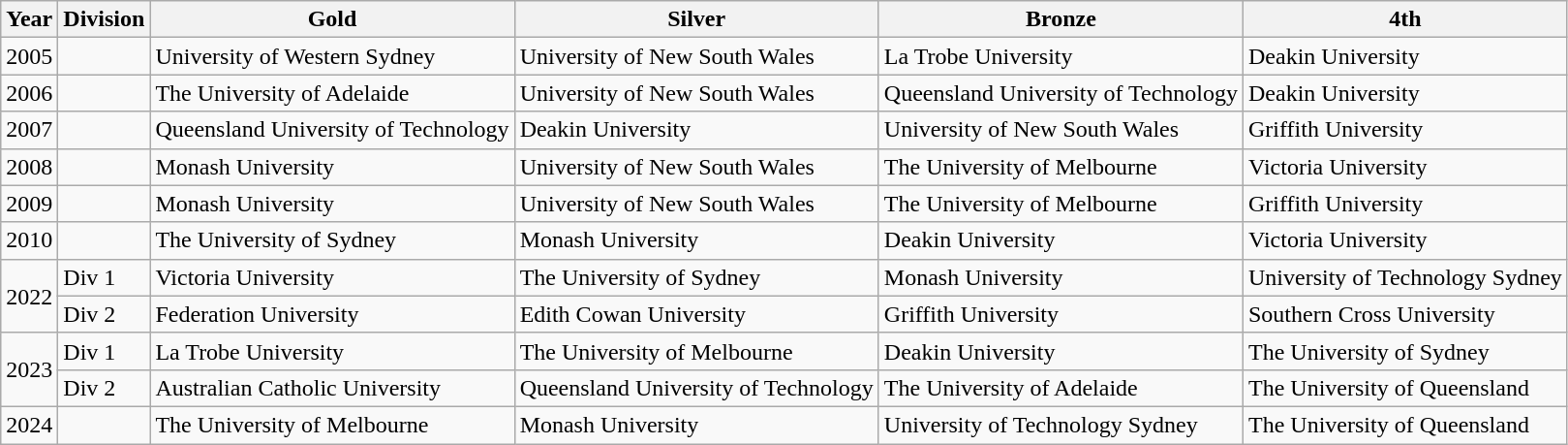<table class="wikitable">
<tr>
<th>Year</th>
<th>Division</th>
<th>Gold</th>
<th>Silver</th>
<th>Bronze</th>
<th>4th</th>
</tr>
<tr>
<td>2005</td>
<td></td>
<td>University of Western Sydney</td>
<td>University of New South Wales</td>
<td>La Trobe University</td>
<td>Deakin University</td>
</tr>
<tr>
<td>2006</td>
<td></td>
<td>The University of Adelaide</td>
<td>University of New South Wales</td>
<td>Queensland University of Technology</td>
<td>Deakin University</td>
</tr>
<tr>
<td>2007</td>
<td></td>
<td>Queensland University of Technology</td>
<td>Deakin University</td>
<td>University of New South Wales</td>
<td>Griffith University</td>
</tr>
<tr>
<td>2008</td>
<td></td>
<td>Monash University</td>
<td>University of New South Wales</td>
<td>The University of Melbourne</td>
<td>Victoria University</td>
</tr>
<tr>
<td>2009</td>
<td></td>
<td>Monash University</td>
<td>University of New South Wales</td>
<td>The University of Melbourne</td>
<td>Griffith University</td>
</tr>
<tr>
<td>2010</td>
<td></td>
<td>The University of Sydney</td>
<td>Monash University</td>
<td>Deakin University</td>
<td>Victoria University</td>
</tr>
<tr>
<td rowspan="2">2022</td>
<td>Div 1</td>
<td>Victoria University</td>
<td>The University of Sydney</td>
<td>Monash University</td>
<td>University of Technology Sydney</td>
</tr>
<tr>
<td>Div 2</td>
<td>Federation University</td>
<td>Edith Cowan University</td>
<td>Griffith University</td>
<td>Southern Cross University</td>
</tr>
<tr>
<td rowspan="2">2023</td>
<td>Div 1</td>
<td>La Trobe University</td>
<td>The University of Melbourne</td>
<td>Deakin University</td>
<td>The University of Sydney</td>
</tr>
<tr>
<td>Div 2</td>
<td>Australian Catholic University</td>
<td>Queensland University of Technology</td>
<td>The University of Adelaide</td>
<td>The University of Queensland</td>
</tr>
<tr>
<td>2024</td>
<td></td>
<td>The University of Melbourne</td>
<td>Monash University</td>
<td>University of Technology Sydney</td>
<td>The University of Queensland</td>
</tr>
</table>
